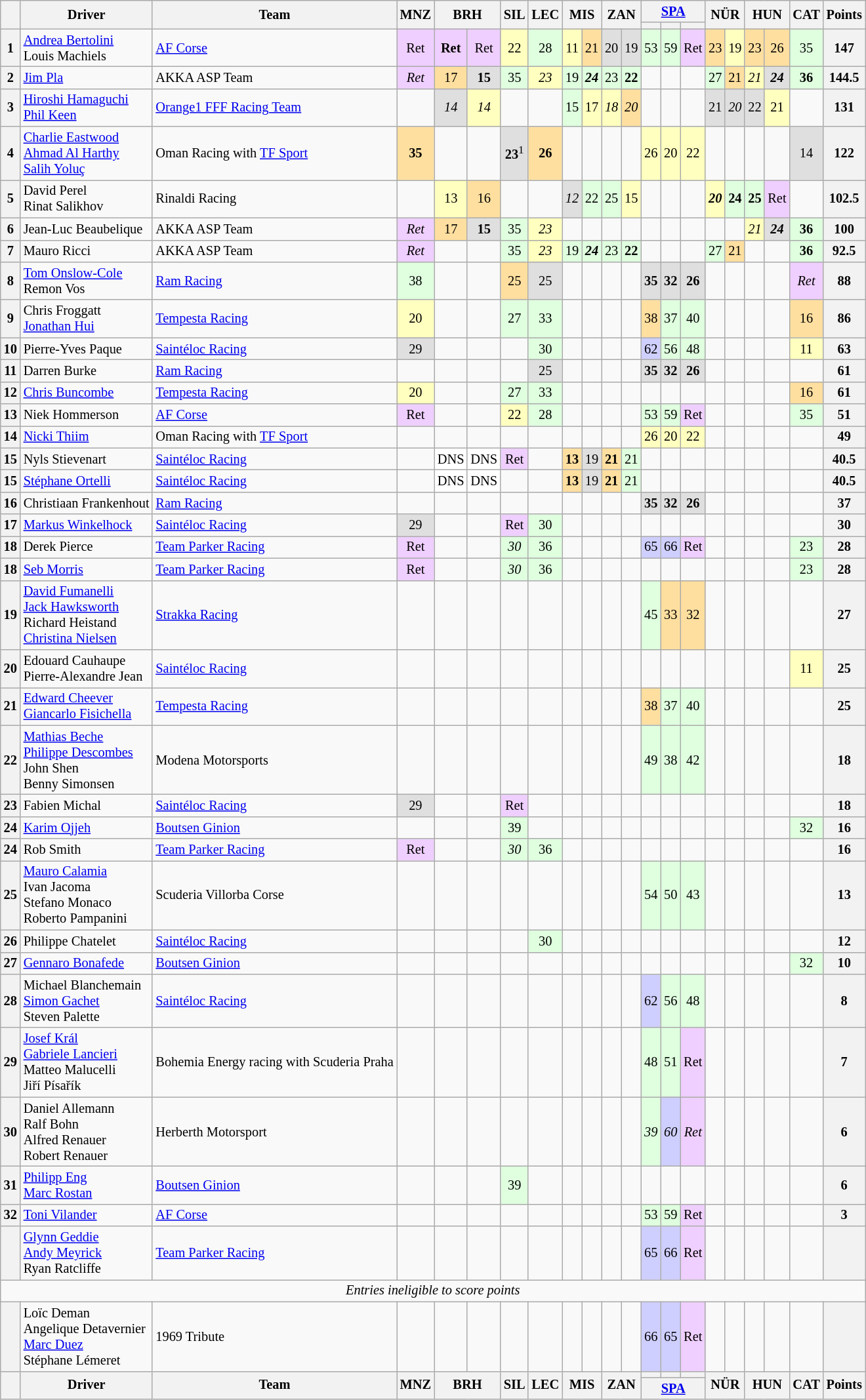<table class="wikitable" style="font-size: 85%; text-align:center;">
<tr>
<th rowspan=2></th>
<th rowspan=2>Driver</th>
<th rowspan=2>Team</th>
<th rowspan=2>MNZ<br></th>
<th rowspan=2 colspan=2>BRH<br></th>
<th rowspan=2>SIL<br></th>
<th rowspan=2>LEC<br></th>
<th rowspan=2 colspan=2>MIS<br></th>
<th rowspan=2 colspan=2>ZAN<br></th>
<th colspan=3><a href='#'>SPA</a><br></th>
<th rowspan=2 colspan=2>NÜR<br></th>
<th rowspan=2 colspan=2>HUN<br></th>
<th rowspan=2>CAT<br></th>
<th rowspan=2>Points</th>
</tr>
<tr>
<th></th>
<th></th>
<th></th>
</tr>
<tr>
<th>1</th>
<td align=left> <a href='#'>Andrea Bertolini</a><br> Louis Machiels</td>
<td align=left> <a href='#'>AF Corse</a></td>
<td style="background:#EFCFFF;">Ret</td>
<td style="background:#EFCFFF;"><strong>Ret</strong></td>
<td style="background:#EFCFFF;">Ret</td>
<td style="background:#FFFFBF;">22</td>
<td style="background:#DFFFDF;">28</td>
<td style="background:#FFFFBF;">11</td>
<td style="background:#FFDF9F;">21</td>
<td style="background:#DFDFDF;">20</td>
<td style="background:#DFDFDF;">19</td>
<td style="background:#DFFFDF;">53</td>
<td style="background:#DFFFDF;">59</td>
<td style="background:#EFCFFF;">Ret</td>
<td style="background:#FFDF9F;">23</td>
<td style="background:#FFFFBF;">19</td>
<td style="background:#FFDF9F;">23</td>
<td style="background:#FFDF9F;">26</td>
<td style="background:#DFFFDF;">35</td>
<th>147</th>
</tr>
<tr>
<th>2</th>
<td align=left> <a href='#'>Jim Pla</a></td>
<td align=left> AKKA ASP Team</td>
<td style="background:#EFCFFF;"><em>Ret</em></td>
<td style="background:#FFDF9F;">17</td>
<td style="background:#DFDFDF;"><strong>15</strong></td>
<td style="background:#DFFFDF;">35</td>
<td style="background:#FFFFBF;"><em>23</em></td>
<td style="background:#DFFFDF;">19</td>
<td style="background:#DFFFDF;"><strong><em>24</em></strong></td>
<td style="background:#DFFFDF;">23</td>
<td style="background:#DFFFDF;"><strong>22</strong></td>
<td></td>
<td></td>
<td></td>
<td style="background:#DFFFDF;">27</td>
<td style="background:#FFDF9F;">21</td>
<td style="background:#FFFFBF;"><em>21</em></td>
<td style="background:#DFDFDF;"><strong><em>24</em></strong></td>
<td style="background:#DFFFDF;"><strong>36</strong></td>
<th>144.5</th>
</tr>
<tr>
<th>3</th>
<td align=left> <a href='#'>Hiroshi Hamaguchi</a><br> <a href='#'>Phil Keen</a></td>
<td align=left> <a href='#'>Orange1 FFF Racing Team</a></td>
<td></td>
<td style="background:#DFDFDF;"><em>14</em></td>
<td style="background:#FFFFBF;"><em>14</em></td>
<td></td>
<td></td>
<td style="background:#DFFFDF;">15</td>
<td style="background:#FFFFBF;">17</td>
<td style="background:#FFFFBF;"><em>18</em></td>
<td style="background:#FFDF9F;"><em>20</em></td>
<td></td>
<td></td>
<td></td>
<td style="background:#DFDFDF;">21</td>
<td style="background:#DFDFDF;"><em>20</em></td>
<td style="background:#DFDFDF;">22</td>
<td style="background:#FFFFBF;">21</td>
<td></td>
<th>131</th>
</tr>
<tr>
<th>4</th>
<td align=left> <a href='#'>Charlie Eastwood</a><br> <a href='#'>Ahmad Al Harthy</a><br> <a href='#'>Salih Yoluç</a></td>
<td align=left> Oman Racing with <a href='#'>TF Sport</a></td>
<td style="background:#FFDF9F;"><strong>35</strong></td>
<td></td>
<td></td>
<td style="background:#DFDFDF;"><strong>23</strong><sup>1</sup></td>
<td style="background:#FFDF9F;"><strong>26</strong></td>
<td></td>
<td></td>
<td></td>
<td></td>
<td style="background:#FFFFBF;">26</td>
<td style="background:#FFFFBF;">20</td>
<td style="background:#FFFFBF;">22</td>
<td></td>
<td></td>
<td></td>
<td></td>
<td style="background:#DFDFDF;">14</td>
<th>122</th>
</tr>
<tr>
<th>5</th>
<td align=left> David Perel<br> Rinat Salikhov</td>
<td align=left> Rinaldi Racing</td>
<td></td>
<td style="background:#FFFFBF;">13</td>
<td style="background:#FFDF9F;">16</td>
<td></td>
<td></td>
<td style="background:#DFDFDF;"><em>12</em></td>
<td style="background:#DFFFDF;">22</td>
<td style="background:#DFFFDF;">25</td>
<td style="background:#FFFFBF;">15</td>
<td></td>
<td></td>
<td></td>
<td style="background:#FFFFBF;"><strong><em>20</em></strong></td>
<td style="background:#DFFFDF;"><strong>24</strong></td>
<td style="background:#DFFFDF;"><strong>25</strong></td>
<td style="background:#EFCFFF;">Ret</td>
<td></td>
<th>102.5</th>
</tr>
<tr>
<th>6</th>
<td align=left> Jean-Luc Beaubelique</td>
<td align=left> AKKA ASP Team</td>
<td style="background:#EFCFFF;"><em>Ret</em></td>
<td style="background:#FFDF9F;">17</td>
<td style="background:#DFDFDF;"><strong>15</strong></td>
<td style="background:#DFFFDF;">35</td>
<td style="background:#FFFFBF;"><em>23</em></td>
<td></td>
<td></td>
<td></td>
<td></td>
<td></td>
<td></td>
<td></td>
<td></td>
<td></td>
<td style="background:#FFFFBF;"><em>21</em></td>
<td style="background:#DFDFDF;"><strong><em>24</em></strong></td>
<td style="background:#DFFFDF;"><strong>36</strong></td>
<th>100</th>
</tr>
<tr>
<th>7</th>
<td align=left> Mauro Ricci</td>
<td align=left> AKKA ASP Team</td>
<td style="background:#EFCFFF;"><em>Ret</em></td>
<td></td>
<td></td>
<td style="background:#DFFFDF;">35</td>
<td style="background:#FFFFBF;"><em>23</em></td>
<td style="background:#DFFFDF;">19</td>
<td style="background:#DFFFDF;"><strong><em>24</em></strong></td>
<td style="background:#DFFFDF;">23</td>
<td style="background:#DFFFDF;"><strong>22</strong></td>
<td></td>
<td></td>
<td></td>
<td style="background:#DFFFDF;">27</td>
<td style="background:#FFDF9F;">21</td>
<td></td>
<td></td>
<td style="background:#DFFFDF;"><strong>36</strong></td>
<th>92.5</th>
</tr>
<tr>
<th>8</th>
<td align=left> <a href='#'>Tom Onslow-Cole</a><br> Remon Vos</td>
<td align=left> <a href='#'>Ram Racing</a></td>
<td style="background:#DFFFDF;">38</td>
<td></td>
<td></td>
<td style="background:#FFDF9F;">25</td>
<td style="background:#DFDFDF;">25</td>
<td></td>
<td></td>
<td></td>
<td></td>
<td style="background:#DFDFDF;"><strong>35</strong></td>
<td style="background:#DFDFDF;"><strong>32</strong></td>
<td style="background:#DFDFDF;"><strong>26</strong></td>
<td></td>
<td></td>
<td></td>
<td></td>
<td style="background:#EFCFFF;"><em>Ret</em></td>
<th>88</th>
</tr>
<tr>
<th>9</th>
<td align=left> Chris Froggatt<br> <a href='#'>Jonathan Hui</a></td>
<td align=left> <a href='#'>Tempesta Racing</a></td>
<td style="background:#FFFFBF;">20</td>
<td></td>
<td></td>
<td style="background:#DFFFDF;">27</td>
<td style="background:#DFFFDF;">33</td>
<td></td>
<td></td>
<td></td>
<td></td>
<td style="background:#FFDF9F;">38</td>
<td style="background:#DFFFDF;">37</td>
<td style="background:#DFFFDF;">40</td>
<td></td>
<td></td>
<td></td>
<td></td>
<td style="background:#FFDF9F;">16</td>
<th>86</th>
</tr>
<tr>
<th>10</th>
<td align=left> Pierre-Yves Paque</td>
<td align=left> <a href='#'>Saintéloc Racing</a></td>
<td style="background:#DFDFDF;">29</td>
<td></td>
<td></td>
<td></td>
<td style="background:#DFFFDF;">30</td>
<td></td>
<td></td>
<td></td>
<td></td>
<td style="background:#CFCFFF;">62</td>
<td style="background:#DFFFDF;">56</td>
<td style="background:#DFFFDF;">48</td>
<td></td>
<td></td>
<td></td>
<td></td>
<td style="background:#FFFFBF;">11</td>
<th>63</th>
</tr>
<tr>
<th>11</th>
<td align=left> Darren Burke</td>
<td align=left> <a href='#'>Ram Racing</a></td>
<td></td>
<td></td>
<td></td>
<td></td>
<td style="background:#DFDFDF;">25</td>
<td></td>
<td></td>
<td></td>
<td></td>
<td style="background:#DFDFDF;"><strong>35</strong></td>
<td style="background:#DFDFDF;"><strong>32</strong></td>
<td style="background:#DFDFDF;"><strong>26</strong></td>
<td></td>
<td></td>
<td></td>
<td></td>
<td></td>
<th>61</th>
</tr>
<tr>
<th>12</th>
<td align=left> <a href='#'>Chris Buncombe</a></td>
<td align=left> <a href='#'>Tempesta Racing</a></td>
<td style="background:#FFFFBF;">20</td>
<td></td>
<td></td>
<td style="background:#DFFFDF;">27</td>
<td style="background:#DFFFDF;">33</td>
<td></td>
<td></td>
<td></td>
<td></td>
<td></td>
<td></td>
<td></td>
<td></td>
<td></td>
<td></td>
<td></td>
<td style="background:#FFDF9F;">16</td>
<th>61</th>
</tr>
<tr>
<th>13</th>
<td align=left> Niek Hommerson</td>
<td align=left> <a href='#'>AF Corse</a></td>
<td style="background:#EFCFFF;">Ret</td>
<td></td>
<td></td>
<td style="background:#FFFFBF;">22</td>
<td style="background:#DFFFDF;">28</td>
<td></td>
<td></td>
<td></td>
<td></td>
<td style="background:#DFFFDF;">53</td>
<td style="background:#DFFFDF;">59</td>
<td style="background:#EFCFFF;">Ret</td>
<td></td>
<td></td>
<td></td>
<td></td>
<td style="background:#DFFFDF;">35</td>
<th>51</th>
</tr>
<tr>
<th>14</th>
<td align=left> <a href='#'>Nicki Thiim</a></td>
<td align=left> Oman Racing with <a href='#'>TF Sport</a></td>
<td></td>
<td></td>
<td></td>
<td></td>
<td></td>
<td></td>
<td></td>
<td></td>
<td></td>
<td style="background:#FFFFBF;">26</td>
<td style="background:#FFFFBF;">20</td>
<td style="background:#FFFFBF;">22</td>
<td></td>
<td></td>
<td></td>
<td></td>
<td></td>
<th>49</th>
</tr>
<tr>
<th>15</th>
<td align=left> Nyls Stievenart</td>
<td align=left> <a href='#'>Saintéloc Racing</a></td>
<td></td>
<td style="background:#FFFFFF;">DNS</td>
<td style="background:#FFFFFF;">DNS</td>
<td style="background:#EFCFFF;">Ret</td>
<td></td>
<td style="background:#FFDF9F;"><strong>13</strong></td>
<td style="background:#DFDFDF;">19</td>
<td style="background:#FFDF9F;"><strong>21</strong></td>
<td style="background:#DFFFDF;">21</td>
<td></td>
<td></td>
<td></td>
<td></td>
<td></td>
<td></td>
<td></td>
<td></td>
<th>40.5</th>
</tr>
<tr>
<th>15</th>
<td align=left> <a href='#'>Stéphane Ortelli</a></td>
<td align=left> <a href='#'>Saintéloc Racing</a></td>
<td></td>
<td style="background:#FFFFFF;">DNS</td>
<td style="background:#FFFFFF;">DNS</td>
<td></td>
<td></td>
<td style="background:#FFDF9F;"><strong>13</strong></td>
<td style="background:#DFDFDF;">19</td>
<td style="background:#FFDF9F;"><strong>21</strong></td>
<td style="background:#DFFFDF;">21</td>
<td></td>
<td></td>
<td></td>
<td></td>
<td></td>
<td></td>
<td></td>
<td></td>
<th>40.5</th>
</tr>
<tr>
<th>16</th>
<td align=left> Christiaan Frankenhout</td>
<td align=left> <a href='#'>Ram Racing</a></td>
<td></td>
<td></td>
<td></td>
<td></td>
<td></td>
<td></td>
<td></td>
<td></td>
<td></td>
<td style="background:#DFDFDF;"><strong>35</strong></td>
<td style="background:#DFDFDF;"><strong>32</strong></td>
<td style="background:#DFDFDF;"><strong>26</strong></td>
<td></td>
<td></td>
<td></td>
<td></td>
<td></td>
<th>37</th>
</tr>
<tr>
<th>17</th>
<td align=left> <a href='#'>Markus Winkelhock</a></td>
<td align=left> <a href='#'>Saintéloc Racing</a></td>
<td style="background:#DFDFDF;">29</td>
<td></td>
<td></td>
<td style="background:#EFCFFF;">Ret</td>
<td style="background:#DFFFDF;">30</td>
<td></td>
<td></td>
<td></td>
<td></td>
<td></td>
<td></td>
<td></td>
<td></td>
<td></td>
<td></td>
<td></td>
<td></td>
<th>30</th>
</tr>
<tr>
<th>18</th>
<td align=left> Derek Pierce</td>
<td align=left> <a href='#'>Team Parker Racing</a></td>
<td style="background:#EFCFFF;">Ret</td>
<td></td>
<td></td>
<td style="background:#DFFFDF;"><em>30</em></td>
<td style="background:#DFFFDF;">36</td>
<td></td>
<td></td>
<td></td>
<td></td>
<td style="background:#CFCFFF;">65</td>
<td style="background:#CFCFFF;">66</td>
<td style="background:#EFCFFF;">Ret</td>
<td></td>
<td></td>
<td></td>
<td></td>
<td style="background:#DFFFDF;">23</td>
<th>28</th>
</tr>
<tr>
<th>18</th>
<td align=left> <a href='#'>Seb Morris</a></td>
<td align=left> <a href='#'>Team Parker Racing</a></td>
<td style="background:#EFCFFF;">Ret</td>
<td></td>
<td></td>
<td style="background:#DFFFDF;"><em>30</em></td>
<td style="background:#DFFFDF;">36</td>
<td></td>
<td></td>
<td></td>
<td></td>
<td></td>
<td></td>
<td></td>
<td></td>
<td></td>
<td></td>
<td></td>
<td style="background:#DFFFDF;">23</td>
<th>28</th>
</tr>
<tr>
<th>19</th>
<td align=left> <a href='#'>David Fumanelli</a><br> <a href='#'>Jack Hawksworth</a><br> Richard Heistand<br> <a href='#'>Christina Nielsen</a></td>
<td align=left> <a href='#'>Strakka Racing</a></td>
<td></td>
<td></td>
<td></td>
<td></td>
<td></td>
<td></td>
<td></td>
<td></td>
<td></td>
<td style="background:#DFFFDF;">45</td>
<td style="background:#FFDF9F;">33</td>
<td style="background:#FFDF9F;">32</td>
<td></td>
<td></td>
<td></td>
<td></td>
<td></td>
<th>27</th>
</tr>
<tr>
<th>20</th>
<td align=left> Edouard Cauhaupe<br> Pierre-Alexandre Jean</td>
<td align=left> <a href='#'>Saintéloc Racing</a></td>
<td></td>
<td></td>
<td></td>
<td></td>
<td></td>
<td></td>
<td></td>
<td></td>
<td></td>
<td></td>
<td></td>
<td></td>
<td></td>
<td></td>
<td></td>
<td></td>
<td style="background:#FFFFBF;">11</td>
<th>25</th>
</tr>
<tr>
<th>21</th>
<td align=left> <a href='#'>Edward Cheever</a><br> <a href='#'>Giancarlo Fisichella</a></td>
<td align=left> <a href='#'>Tempesta Racing</a></td>
<td></td>
<td></td>
<td></td>
<td></td>
<td></td>
<td></td>
<td></td>
<td></td>
<td></td>
<td style="background:#FFDF9F;">38</td>
<td style="background:#DFFFDF;">37</td>
<td style="background:#DFFFDF;">40</td>
<td></td>
<td></td>
<td></td>
<td></td>
<td></td>
<th>25</th>
</tr>
<tr>
<th>22</th>
<td align=left> <a href='#'>Mathias Beche</a><br> <a href='#'>Philippe Descombes</a><br> John Shen<br> Benny Simonsen</td>
<td align=left> Modena Motorsports</td>
<td></td>
<td></td>
<td></td>
<td></td>
<td></td>
<td></td>
<td></td>
<td></td>
<td></td>
<td style="background:#DFFFDF;">49</td>
<td style="background:#DFFFDF;">38</td>
<td style="background:#DFFFDF;">42</td>
<td></td>
<td></td>
<td></td>
<td></td>
<td></td>
<th>18</th>
</tr>
<tr>
<th>23</th>
<td align=left> Fabien Michal</td>
<td align=left> <a href='#'>Saintéloc Racing</a></td>
<td style="background:#DFDFDF;">29</td>
<td></td>
<td></td>
<td style="background:#EFCFFF;">Ret</td>
<td></td>
<td></td>
<td></td>
<td></td>
<td></td>
<td></td>
<td></td>
<td></td>
<td></td>
<td></td>
<td></td>
<td></td>
<td></td>
<th>18</th>
</tr>
<tr>
<th>24</th>
<td align=left> <a href='#'>Karim Ojjeh</a></td>
<td align=left> <a href='#'>Boutsen Ginion</a></td>
<td></td>
<td></td>
<td></td>
<td style="background:#DFFFDF;">39</td>
<td></td>
<td></td>
<td></td>
<td></td>
<td></td>
<td></td>
<td></td>
<td></td>
<td></td>
<td></td>
<td></td>
<td></td>
<td style="background:#DFFFDF;">32</td>
<th>16</th>
</tr>
<tr>
<th>24</th>
<td align=left> Rob Smith</td>
<td align=left> <a href='#'>Team Parker Racing</a></td>
<td style="background:#EFCFFF;">Ret</td>
<td></td>
<td></td>
<td style="background:#DFFFDF;"><em>30</em></td>
<td style="background:#DFFFDF;">36</td>
<td></td>
<td></td>
<td></td>
<td></td>
<td></td>
<td></td>
<td></td>
<td></td>
<td></td>
<td></td>
<td></td>
<td></td>
<th>16</th>
</tr>
<tr>
<th>25</th>
<td align=left> <a href='#'>Mauro Calamia</a><br> Ivan Jacoma<br> Stefano Monaco<br> Roberto Pampanini</td>
<td align=left> Scuderia Villorba Corse</td>
<td></td>
<td></td>
<td></td>
<td></td>
<td></td>
<td></td>
<td></td>
<td></td>
<td></td>
<td style="background:#DFFFDF;">54</td>
<td style="background:#DFFFDF;">50</td>
<td style="background:#DFFFDF;">43</td>
<td></td>
<td></td>
<td></td>
<td></td>
<td></td>
<th>13</th>
</tr>
<tr>
<th>26</th>
<td align=left> Philippe Chatelet</td>
<td align=left> <a href='#'>Saintéloc Racing</a></td>
<td></td>
<td></td>
<td></td>
<td></td>
<td style="background:#DFFFDF;">30</td>
<td></td>
<td></td>
<td></td>
<td></td>
<td></td>
<td></td>
<td></td>
<td></td>
<td></td>
<td></td>
<td></td>
<td></td>
<th>12</th>
</tr>
<tr>
<th>27</th>
<td align=left> <a href='#'>Gennaro Bonafede</a></td>
<td align=left> <a href='#'>Boutsen Ginion</a></td>
<td></td>
<td></td>
<td></td>
<td></td>
<td></td>
<td></td>
<td></td>
<td></td>
<td></td>
<td></td>
<td></td>
<td></td>
<td></td>
<td></td>
<td></td>
<td></td>
<td style="background:#DFFFDF;">32</td>
<th>10</th>
</tr>
<tr>
<th>28</th>
<td align=left> Michael Blanchemain<br> <a href='#'>Simon Gachet</a><br> Steven Palette</td>
<td align=left> <a href='#'>Saintéloc Racing</a></td>
<td></td>
<td></td>
<td></td>
<td></td>
<td></td>
<td></td>
<td></td>
<td></td>
<td></td>
<td style="background:#CFCFFF;">62</td>
<td style="background:#DFFFDF;">56</td>
<td style="background:#DFFFDF;">48</td>
<td></td>
<td></td>
<td></td>
<td></td>
<td></td>
<th>8</th>
</tr>
<tr>
<th>29</th>
<td align=left> <a href='#'>Josef Král</a><br> <a href='#'>Gabriele Lancieri</a><br> Matteo Malucelli<br> Jiří Písařík</td>
<td align=left> Bohemia Energy racing with Scuderia Praha</td>
<td></td>
<td></td>
<td></td>
<td></td>
<td></td>
<td></td>
<td></td>
<td></td>
<td></td>
<td style="background:#DFFFDF;">48</td>
<td style="background:#DFFFDF;">51</td>
<td style="background:#EFCFFF;">Ret</td>
<td></td>
<td></td>
<td></td>
<td></td>
<td></td>
<th>7</th>
</tr>
<tr>
<th>30</th>
<td align=left> Daniel Allemann<br> Ralf Bohn<br> Alfred Renauer<br> Robert Renauer</td>
<td align=left> Herberth Motorsport</td>
<td></td>
<td></td>
<td></td>
<td></td>
<td></td>
<td></td>
<td></td>
<td></td>
<td></td>
<td style="background:#DFFFDF;"><em>39</em></td>
<td style="background:#CFCFFF;"><em>60</em></td>
<td style="background:#EFCFFF;"><em>Ret</em></td>
<td></td>
<td></td>
<td></td>
<td></td>
<td></td>
<th>6</th>
</tr>
<tr>
<th>31</th>
<td align=left> <a href='#'>Philipp Eng</a><br> <a href='#'>Marc Rostan</a></td>
<td align=left> <a href='#'>Boutsen Ginion</a></td>
<td></td>
<td></td>
<td></td>
<td style="background:#DFFFDF;">39</td>
<td></td>
<td></td>
<td></td>
<td></td>
<td></td>
<td></td>
<td></td>
<td></td>
<td></td>
<td></td>
<td></td>
<td></td>
<td></td>
<th>6</th>
</tr>
<tr>
<th>32</th>
<td align=left> <a href='#'>Toni Vilander</a></td>
<td align=left> <a href='#'>AF Corse</a></td>
<td></td>
<td></td>
<td></td>
<td></td>
<td></td>
<td></td>
<td></td>
<td></td>
<td></td>
<td style="background:#DFFFDF;">53</td>
<td style="background:#DFFFDF;">59</td>
<td style="background:#EFCFFF;">Ret</td>
<td></td>
<td></td>
<td></td>
<td></td>
<td></td>
<th>3</th>
</tr>
<tr>
<th></th>
<td align=left> <a href='#'>Glynn Geddie</a><br> <a href='#'>Andy Meyrick</a><br> Ryan Ratcliffe</td>
<td align=left> <a href='#'>Team Parker Racing</a></td>
<td></td>
<td></td>
<td></td>
<td></td>
<td></td>
<td></td>
<td></td>
<td></td>
<td></td>
<td style="background:#CFCFFF;">65</td>
<td style="background:#CFCFFF;">66</td>
<td style="background:#EFCFFF;">Ret</td>
<td></td>
<td></td>
<td></td>
<td></td>
<td></td>
<th></th>
</tr>
<tr>
<td colspan=21><em>Entries ineligible to score points</em></td>
</tr>
<tr>
<th></th>
<td align=left> Loïc Deman<br> Angelique Detavernier<br> <a href='#'>Marc Duez</a><br> Stéphane Lémeret</td>
<td align=left> 1969 Tribute</td>
<td></td>
<td></td>
<td></td>
<td></td>
<td></td>
<td></td>
<td></td>
<td></td>
<td></td>
<td style="background:#CFCFFF;">66</td>
<td style="background:#CFCFFF;">65</td>
<td style="background:#EFCFFF;">Ret</td>
<td></td>
<td></td>
<td></td>
<td></td>
<td></td>
<th></th>
</tr>
<tr valign="top">
<th valign=middle rowspan=2></th>
<th valign=middle rowspan=2>Driver</th>
<th valign=middle rowspan=2>Team</th>
<th valign=middle rowspan=2>MNZ<br></th>
<th valign=middle rowspan=2 colspan=2>BRH<br></th>
<th valign=middle rowspan=2>SIL<br></th>
<th valign=middle rowspan=2>LEC<br></th>
<th valign=middle rowspan=2 colspan=2>MIS<br></th>
<th valign=middle rowspan=2 colspan=2>ZAN<br></th>
<th></th>
<th></th>
<th></th>
<th valign=middle rowspan=2 colspan=2>NÜR<br></th>
<th valign=middle rowspan=2 colspan=2>HUN<br></th>
<th valign=middle rowspan=2>CAT<br></th>
<th valign=middle rowspan=2>Points</th>
</tr>
<tr>
<th colspan=3><a href='#'>SPA</a><br></th>
</tr>
</table>
